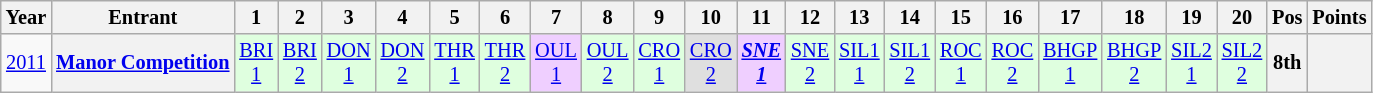<table class="wikitable" style="text-align:center; font-size:85%">
<tr>
<th>Year</th>
<th>Entrant</th>
<th>1</th>
<th>2</th>
<th>3</th>
<th>4</th>
<th>5</th>
<th>6</th>
<th>7</th>
<th>8</th>
<th>9</th>
<th>10</th>
<th>11</th>
<th>12</th>
<th>13</th>
<th>14</th>
<th>15</th>
<th>16</th>
<th>17</th>
<th>18</th>
<th>19</th>
<th>20</th>
<th>Pos</th>
<th>Points</th>
</tr>
<tr>
<td><a href='#'>2011</a></td>
<th nowrap><a href='#'>Manor Competition</a></th>
<td style="background:#DFFFDF;"><a href='#'>BRI<br>1</a><br></td>
<td style="background:#DFFFDF;"><a href='#'>BRI<br>2</a><br></td>
<td style="background:#DFFFDF;"><a href='#'>DON<br>1</a><br></td>
<td style="background:#DFFFDF;"><a href='#'>DON<br>2</a><br></td>
<td style="background:#DFFFDF;"><a href='#'>THR<br>1</a><br></td>
<td style="background:#DFFFDF;"><a href='#'>THR<br>2</a><br></td>
<td style="background:#EFCFFF;"><a href='#'>OUL<br>1</a><br></td>
<td style="background:#DFFFDF;"><a href='#'>OUL<br>2</a><br></td>
<td style="background:#DFFFDF;"><a href='#'>CRO<br>1</a><br></td>
<td style="background:#DFDFDF;"><a href='#'>CRO<br>2</a><br></td>
<td style="background:#EFCFFF;"><strong><em><a href='#'>SNE<br>1</a></em></strong><br></td>
<td style="background:#DFFFDF;"><a href='#'>SNE<br>2</a><br></td>
<td style="background:#DFFFDF;"><a href='#'>SIL1<br>1</a><br></td>
<td style="background:#DFFFDF;"><a href='#'>SIL1<br>2</a><br></td>
<td style="background:#DFFFDF;"><a href='#'>ROC<br>1</a><br></td>
<td style="background:#DFFFDF;"><a href='#'>ROC<br>2</a><br></td>
<td style="background:#DFFFDF;"><a href='#'>BHGP<br>1</a><br></td>
<td style="background:#DFFFDF;"><a href='#'>BHGP<br>2</a><br></td>
<td style="background:#DFFFDF;"><a href='#'>SIL2<br>1</a><br></td>
<td style="background:#DFFFDF;"><a href='#'>SIL2<br>2</a><br></td>
<th>8th</th>
<th></th>
</tr>
</table>
